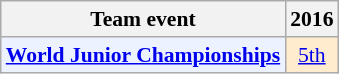<table style='font-size: 90%; text-align:center;' class='wikitable'>
<tr>
<th>Team event</th>
<th>2016</th>
</tr>
<tr>
<td bgcolor="#ECF2FF"; align="left"><strong><a href='#'>World Junior Championships</a></strong></td>
<td bgcolor=FFEBCD><a href='#'>5th</a></td>
</tr>
</table>
